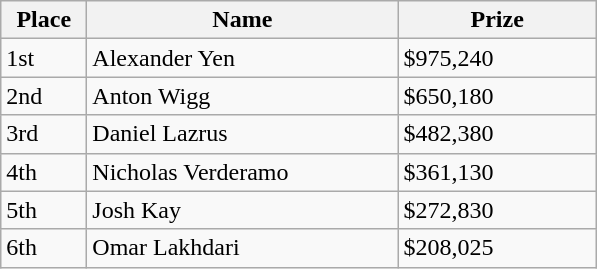<table class="wikitable">
<tr>
<th style="width:50px;">Place</th>
<th style="width:200px;">Name</th>
<th style="width:125px;">Prize</th>
</tr>
<tr>
<td>1st</td>
<td> Alexander Yen</td>
<td>$975,240</td>
</tr>
<tr>
<td>2nd</td>
<td> Anton Wigg</td>
<td>$650,180</td>
</tr>
<tr>
<td>3rd</td>
<td> Daniel Lazrus</td>
<td>$482,380</td>
</tr>
<tr>
<td>4th</td>
<td> Nicholas Verderamo</td>
<td>$361,130</td>
</tr>
<tr>
<td>5th</td>
<td>  Josh Kay</td>
<td>$272,830</td>
</tr>
<tr>
<td>6th</td>
<td>  Omar Lakhdari</td>
<td>$208,025</td>
</tr>
</table>
